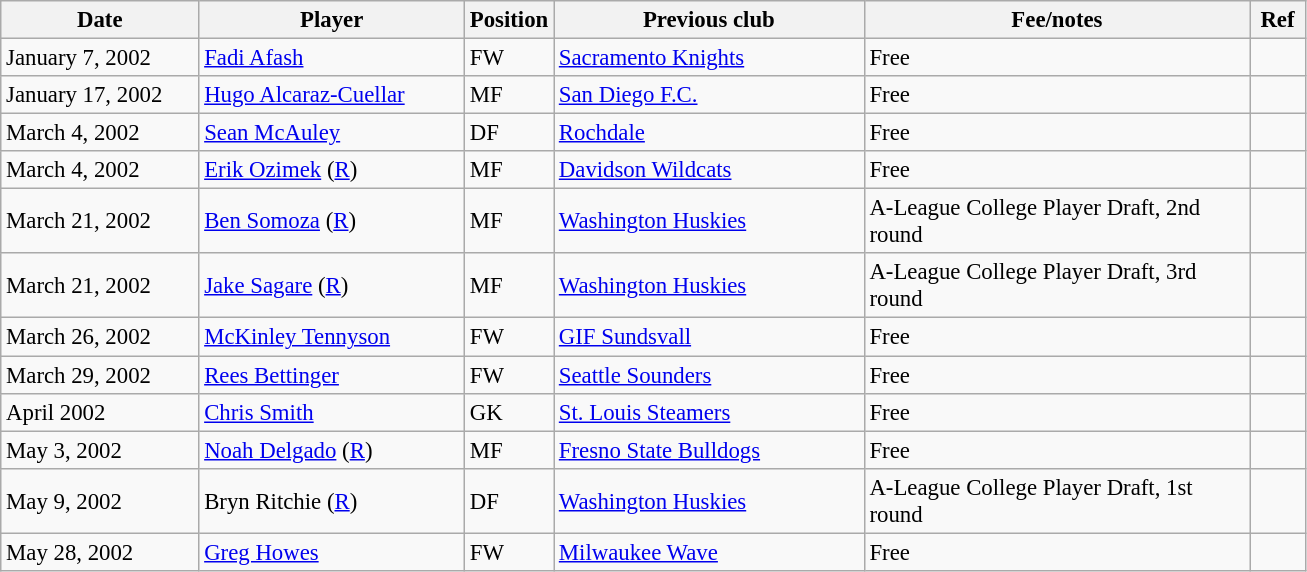<table class="wikitable" style="font-size:95%;">
<tr>
<th width=125px>Date</th>
<th width=170px>Player</th>
<th width=50px>Position</th>
<th width=200px>Previous club</th>
<th width=250px>Fee/notes</th>
<th width=30px>Ref</th>
</tr>
<tr>
<td>January 7, 2002</td>
<td> <a href='#'>Fadi Afash</a></td>
<td>FW</td>
<td> <a href='#'>Sacramento Knights</a></td>
<td>Free</td>
<td></td>
</tr>
<tr>
<td>January 17, 2002</td>
<td> <a href='#'>Hugo Alcaraz-Cuellar</a></td>
<td>MF</td>
<td> <a href='#'>San Diego F.C.</a></td>
<td>Free</td>
<td></td>
</tr>
<tr>
<td>March 4, 2002</td>
<td> <a href='#'>Sean McAuley</a></td>
<td>DF</td>
<td> <a href='#'>Rochdale</a></td>
<td>Free</td>
<td></td>
</tr>
<tr>
<td>March 4, 2002</td>
<td> <a href='#'>Erik Ozimek</a> (<a href='#'>R</a>)</td>
<td>MF</td>
<td> <a href='#'>Davidson Wildcats</a></td>
<td>Free</td>
<td></td>
</tr>
<tr>
<td>March 21, 2002</td>
<td> <a href='#'>Ben Somoza</a> (<a href='#'>R</a>)</td>
<td>MF</td>
<td> <a href='#'>Washington Huskies</a></td>
<td>A-League College Player Draft, 2nd round</td>
<td></td>
</tr>
<tr>
<td>March 21, 2002</td>
<td> <a href='#'>Jake Sagare</a> (<a href='#'>R</a>)</td>
<td>MF</td>
<td> <a href='#'>Washington Huskies</a></td>
<td>A-League College Player Draft, 3rd round</td>
<td></td>
</tr>
<tr>
<td>March 26, 2002</td>
<td> <a href='#'>McKinley Tennyson</a></td>
<td>FW</td>
<td> <a href='#'>GIF Sundsvall</a></td>
<td>Free</td>
<td></td>
</tr>
<tr>
<td>March 29, 2002</td>
<td> <a href='#'>Rees Bettinger</a></td>
<td>FW</td>
<td> <a href='#'>Seattle Sounders</a></td>
<td>Free</td>
<td></td>
</tr>
<tr>
<td>April 2002</td>
<td> <a href='#'>Chris Smith</a></td>
<td>GK</td>
<td> <a href='#'>St. Louis Steamers</a></td>
<td>Free</td>
<td></td>
</tr>
<tr>
<td>May 3, 2002</td>
<td> <a href='#'>Noah Delgado</a> (<a href='#'>R</a>)</td>
<td>MF</td>
<td> <a href='#'>Fresno State Bulldogs</a></td>
<td>Free</td>
<td></td>
</tr>
<tr>
<td>May 9, 2002</td>
<td> Bryn Ritchie (<a href='#'>R</a>)</td>
<td>DF</td>
<td> <a href='#'>Washington Huskies</a></td>
<td>A-League College Player Draft, 1st round</td>
<td></td>
</tr>
<tr>
<td>May 28, 2002</td>
<td> <a href='#'>Greg Howes</a></td>
<td>FW</td>
<td> <a href='#'>Milwaukee Wave</a></td>
<td>Free</td>
<td></td>
</tr>
</table>
